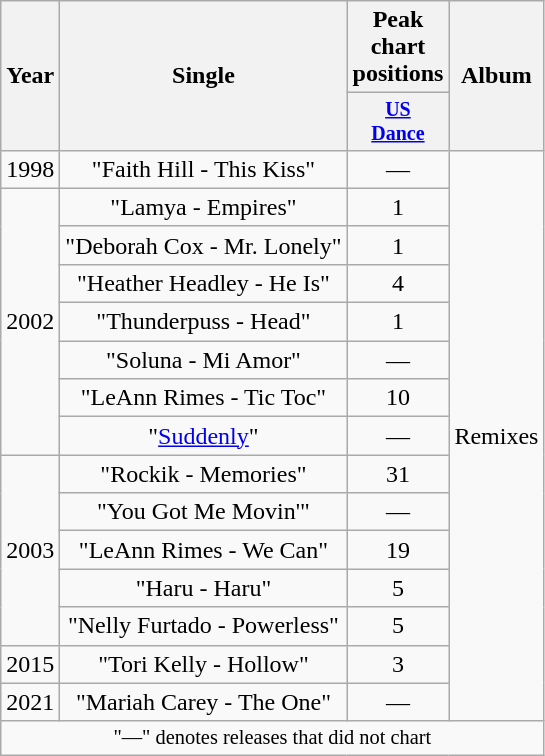<table class="wikitable" style="text-align:center;">
<tr>
<th rowspan="2">Year</th>
<th rowspan="2">Single</th>
<th colspan="1">Peak chart positions</th>
<th rowspan="2">Album</th>
</tr>
<tr style="font-size:smaller;">
<th width="35"><a href='#'>US<br>Dance</a><br></th>
</tr>
<tr>
<td>1998</td>
<td>"Faith Hill - This Kiss"</td>
<td>—</td>
<td rowspan="15">Remixes</td>
</tr>
<tr>
<td rowspan="7">2002</td>
<td>"Lamya - Empires"</td>
<td>1</td>
</tr>
<tr>
<td>"Deborah Cox - Mr. Lonely"</td>
<td>1</td>
</tr>
<tr>
<td>"Heather Headley - He Is"</td>
<td>4</td>
</tr>
<tr>
<td>"Thunderpuss - Head"</td>
<td>1</td>
</tr>
<tr>
<td>"Soluna - Mi Amor"</td>
<td>—</td>
</tr>
<tr>
<td>"LeAnn Rimes - Tic Toc"</td>
<td>10</td>
</tr>
<tr>
<td>"<a href='#'>Suddenly</a>"</td>
<td>—</td>
</tr>
<tr>
<td rowspan="5">2003</td>
<td>"Rockik - Memories"</td>
<td>31</td>
</tr>
<tr>
<td>"You Got Me Movin'"</td>
<td>—</td>
</tr>
<tr>
<td>"LeAnn Rimes - We Can"</td>
<td>19</td>
</tr>
<tr>
<td>"Haru - Haru"</td>
<td>5</td>
</tr>
<tr>
<td>"Nelly Furtado - Powerless"</td>
<td>5</td>
</tr>
<tr>
<td>2015</td>
<td>"Tori Kelly - Hollow"</td>
<td>3</td>
</tr>
<tr>
<td>2021</td>
<td>"Mariah Carey - The One"</td>
<td>—</td>
</tr>
<tr>
<td colspan="6" style="font-size:85%">"—" denotes releases that did not chart</td>
</tr>
</table>
